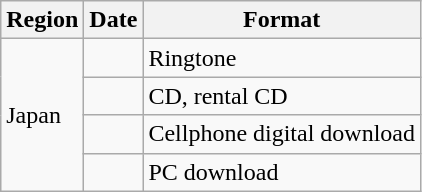<table class="wikitable">
<tr>
<th>Region</th>
<th>Date</th>
<th>Format</th>
</tr>
<tr>
<td rowspan=4>Japan</td>
<td></td>
<td>Ringtone</td>
</tr>
<tr>
<td></td>
<td>CD, rental CD</td>
</tr>
<tr>
<td></td>
<td>Cellphone digital download</td>
</tr>
<tr>
<td></td>
<td>PC download</td>
</tr>
</table>
